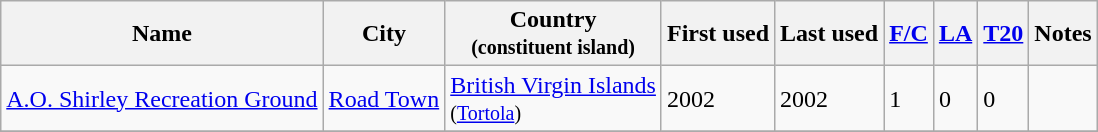<table class ="wikitable sortable">
<tr>
<th>Name</th>
<th>City</th>
<th>Country<br><small>(constituent island)</small></th>
<th>First used</th>
<th>Last used</th>
<th><a href='#'>F/C</a></th>
<th><a href='#'>LA</a></th>
<th><a href='#'>T20</a></th>
<th>Notes</th>
</tr>
<tr>
<td><a href='#'>A.O. Shirley Recreation Ground</a></td>
<td><a href='#'>Road Town</a></td>
<td><a href='#'>British Virgin Islands</a><br><small>(<a href='#'>Tortola</a>)</small></td>
<td>2002</td>
<td>2002</td>
<td>1</td>
<td>0</td>
<td>0</td>
<td></td>
</tr>
<tr>
</tr>
</table>
